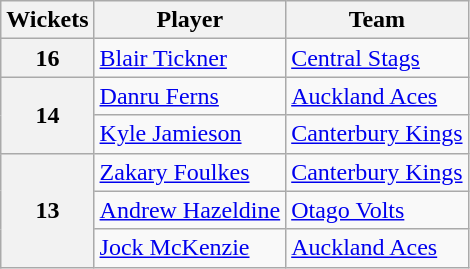<table class="wikitable">
<tr>
<th>Wickets</th>
<th>Player</th>
<th>Team</th>
</tr>
<tr>
<th>16</th>
<td><a href='#'>Blair Tickner</a></td>
<td><a href='#'>Central Stags</a></td>
</tr>
<tr>
<th rowspan="2">14</th>
<td><a href='#'>Danru Ferns</a></td>
<td><a href='#'>Auckland Aces</a></td>
</tr>
<tr>
<td><a href='#'>Kyle Jamieson</a></td>
<td><a href='#'>Canterbury Kings</a></td>
</tr>
<tr>
<th rowspan=3>13</th>
<td><a href='#'>Zakary Foulkes</a></td>
<td><a href='#'>Canterbury Kings</a></td>
</tr>
<tr>
<td><a href='#'>Andrew Hazeldine</a></td>
<td><a href='#'>Otago Volts</a></td>
</tr>
<tr>
<td><a href='#'>Jock McKenzie</a></td>
<td><a href='#'>Auckland Aces</a></td>
</tr>
</table>
